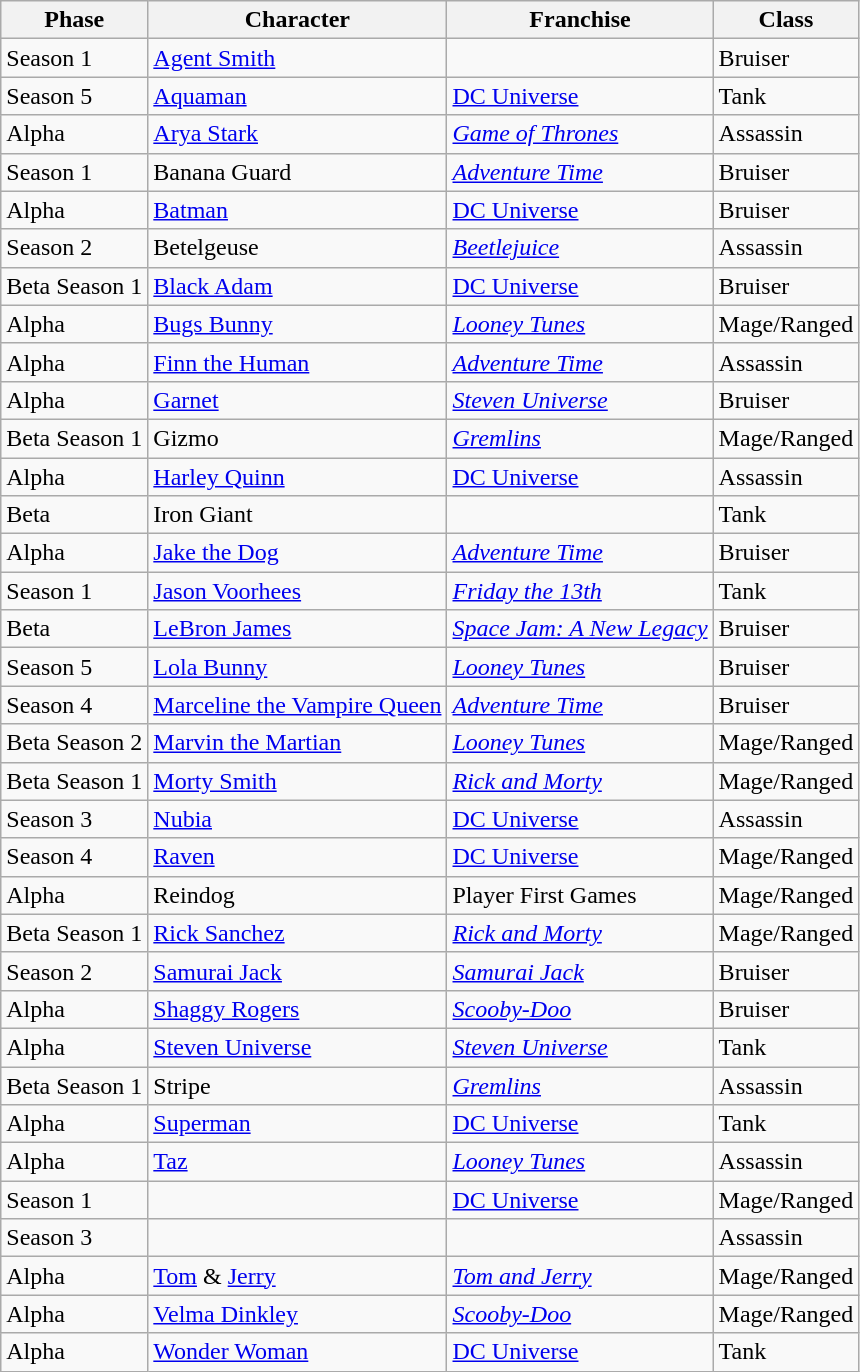<table class="wikitable sortable">
<tr>
<th scope="col">Phase</th>
<th scope="col">Character</th>
<th scope="col">Franchise</th>
<th scope="col">Class</th>
</tr>
<tr>
<td>Season 1</td>
<td><a href='#'>Agent Smith</a></td>
<td></td>
<td>Bruiser</td>
</tr>
<tr>
<td>Season 5</td>
<td><a href='#'>Aquaman</a></td>
<td><a href='#'>DC Universe</a></td>
<td>Tank</td>
</tr>
<tr>
<td>Alpha</td>
<td scope="row"><a href='#'>Arya Stark</a></td>
<td><em><a href='#'>Game of Thrones</a></em></td>
<td>Assassin</td>
</tr>
<tr>
<td>Season 1</td>
<td scope="row">Banana Guard</td>
<td><em><a href='#'>Adventure Time</a></em></td>
<td>Bruiser</td>
</tr>
<tr>
<td>Alpha</td>
<td scope="row"><a href='#'>Batman</a></td>
<td><a href='#'>DC Universe</a></td>
<td>Bruiser</td>
</tr>
<tr>
<td>Season 2</td>
<td scope="row">Betelgeuse</td>
<td><em><a href='#'>Beetlejuice</a></em></td>
<td>Assassin</td>
</tr>
<tr>
<td>Beta Season 1</td>
<td scope="row"><a href='#'>Black Adam</a></td>
<td><a href='#'>DC Universe</a></td>
<td>Bruiser</td>
</tr>
<tr>
<td>Alpha</td>
<td scope="row"><a href='#'>Bugs Bunny</a></td>
<td><em><a href='#'>Looney Tunes</a></em></td>
<td>Mage/Ranged</td>
</tr>
<tr>
<td>Alpha</td>
<td scope="row"><a href='#'>Finn the Human</a></td>
<td><em><a href='#'>Adventure Time</a></em></td>
<td>Assassin</td>
</tr>
<tr>
<td>Alpha</td>
<td scope="row"><a href='#'>Garnet</a></td>
<td><em><a href='#'>Steven Universe</a></em></td>
<td>Bruiser</td>
</tr>
<tr>
<td>Beta Season 1</td>
<td scope="row">Gizmo</td>
<td><em><a href='#'>Gremlins</a></em></td>
<td>Mage/Ranged</td>
</tr>
<tr>
<td>Alpha</td>
<td scope="row"><a href='#'>Harley Quinn</a></td>
<td><a href='#'>DC Universe</a></td>
<td>Assassin</td>
</tr>
<tr>
<td>Beta</td>
<td scope="row">Iron Giant</td>
<td></td>
<td>Tank</td>
</tr>
<tr>
<td>Alpha</td>
<td scope="row"><a href='#'>Jake the Dog</a></td>
<td><em><a href='#'>Adventure Time</a></em></td>
<td>Bruiser</td>
</tr>
<tr>
<td>Season 1</td>
<td><a href='#'>Jason Voorhees</a></td>
<td><em><a href='#'>Friday the 13th</a></em></td>
<td>Tank</td>
</tr>
<tr>
<td>Beta</td>
<td scope="row"><a href='#'>LeBron James</a></td>
<td><em><a href='#'>Space Jam: A New Legacy</a></em></td>
<td>Bruiser</td>
</tr>
<tr>
<td>Season 5</td>
<td><a href='#'>Lola Bunny</a></td>
<td><em><a href='#'>Looney Tunes</a></em></td>
<td>Bruiser</td>
</tr>
<tr>
<td>Season 4</td>
<td><a href='#'>Marceline the Vampire Queen</a></td>
<td><em><a href='#'>Adventure Time</a></em></td>
<td>Bruiser</td>
</tr>
<tr>
<td>Beta Season 2</td>
<td><a href='#'>Marvin the Martian</a></td>
<td><em><a href='#'>Looney Tunes</a></em></td>
<td>Mage/Ranged</td>
</tr>
<tr>
<td>Beta Season 1</td>
<td scope="row"><a href='#'>Morty Smith</a></td>
<td><em><a href='#'>Rick and Morty</a></em></td>
<td>Mage/Ranged</td>
</tr>
<tr>
<td>Season 3</td>
<td><a href='#'>Nubia</a></td>
<td><a href='#'>DC Universe</a></td>
<td>Assassin</td>
</tr>
<tr>
<td>Season 4</td>
<td><a href='#'>Raven</a></td>
<td><a href='#'>DC Universe</a></td>
<td>Mage/Ranged</td>
</tr>
<tr>
<td>Alpha</td>
<td scope="row">Reindog</td>
<td>Player First Games</td>
<td>Mage/Ranged</td>
</tr>
<tr>
<td>Beta Season 1</td>
<td scope="row"><a href='#'>Rick Sanchez</a></td>
<td><em><a href='#'>Rick and Morty</a></em></td>
<td>Mage/Ranged</td>
</tr>
<tr>
<td>Season 2</td>
<td scope="row"><a href='#'>Samurai Jack</a></td>
<td><em><a href='#'>Samurai Jack</a></em></td>
<td>Bruiser</td>
</tr>
<tr>
<td>Alpha</td>
<td><a href='#'>Shaggy Rogers</a></td>
<td><em><a href='#'>Scooby-Doo</a></em></td>
<td>Bruiser</td>
</tr>
<tr>
<td>Alpha</td>
<td scope="row"><a href='#'>Steven Universe</a></td>
<td><em><a href='#'>Steven Universe</a></em></td>
<td>Tank</td>
</tr>
<tr>
<td>Beta Season 1</td>
<td scope="row">Stripe</td>
<td><em><a href='#'>Gremlins</a></em></td>
<td>Assassin</td>
</tr>
<tr>
<td>Alpha</td>
<td scope="row"><a href='#'>Superman</a></td>
<td><a href='#'>DC Universe</a></td>
<td>Tank</td>
</tr>
<tr>
<td>Alpha</td>
<td scope="row"><a href='#'>Taz</a></td>
<td><em><a href='#'>Looney Tunes</a></em></td>
<td>Assassin</td>
</tr>
<tr>
<td>Season 1</td>
<td scope="row"></td>
<td><a href='#'>DC Universe</a></td>
<td>Mage/Ranged</td>
</tr>
<tr>
<td>Season 3</td>
<td></td>
<td></td>
<td>Assassin</td>
</tr>
<tr>
<td>Alpha</td>
<td scope="row"><a href='#'>Tom</a> & <a href='#'>Jerry</a></td>
<td><em><a href='#'>Tom and Jerry</a></em></td>
<td>Mage/Ranged</td>
</tr>
<tr>
<td>Alpha</td>
<td scope="row"><a href='#'>Velma Dinkley</a></td>
<td><em><a href='#'>Scooby-Doo</a></em></td>
<td>Mage/Ranged</td>
</tr>
<tr>
<td>Alpha</td>
<td scope="row"><a href='#'>Wonder Woman</a></td>
<td><a href='#'>DC Universe</a></td>
<td>Tank</td>
</tr>
</table>
